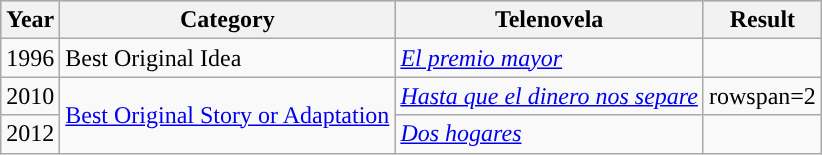<table class="wikitable">
<tr style="background:#b0c4de;">
<th>Year</th>
<th>Category</th>
<th>Telenovela</th>
<th>Result</th>
</tr>
<tr>
<td>1996</td>
<td>Best Original Idea</td>
<td><em><a href='#'>El premio mayor</a></em></td>
<td></td>
</tr>
<tr>
<td>2010</td>
<td rowspan=2><a href='#'>Best Original Story or Adaptation</a></td>
<td><em><a href='#'>Hasta que el dinero nos separe</a></em></td>
<td>rowspan=2 </td>
</tr>
<tr>
<td>2012</td>
<td><em><a href='#'>Dos hogares</a></em></td>
</tr>
</table>
